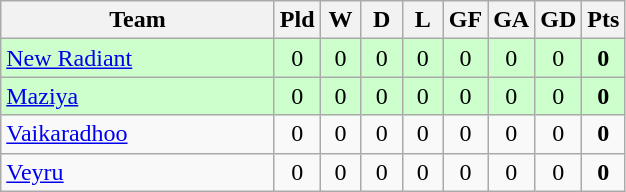<table class="wikitable" style="text-align:center">
<tr>
<th width=175>Team</th>
<th style="width:20px;" abbr="Played">Pld</th>
<th style="width:20px;" abbr="Won">W</th>
<th style="width:20px;" abbr="Drawn">D</th>
<th style="width:20px;" abbr="Lost">L</th>
<th style="width:20px;" abbr="Goals for">GF</th>
<th style="width:20px;" abbr="Goals against">GA</th>
<th style="width:20px;" abbr="Goal difference">GD</th>
<th style="width:20px;" abbr="Points">Pts</th>
</tr>
<tr style="background:#cfc;">
<td align=left><a href='#'>New Radiant</a></td>
<td>0</td>
<td>0</td>
<td>0</td>
<td>0</td>
<td>0</td>
<td>0</td>
<td>0</td>
<td><strong>0</strong></td>
</tr>
<tr style="background:#cfc;">
<td align=left><a href='#'>Maziya</a></td>
<td>0</td>
<td>0</td>
<td>0</td>
<td>0</td>
<td>0</td>
<td>0</td>
<td>0</td>
<td><strong>0</strong></td>
</tr>
<tr>
<td align=left><a href='#'>Vaikaradhoo</a></td>
<td>0</td>
<td>0</td>
<td>0</td>
<td>0</td>
<td>0</td>
<td>0</td>
<td>0</td>
<td><strong>0</strong></td>
</tr>
<tr>
<td align=left><a href='#'>Veyru</a></td>
<td>0</td>
<td>0</td>
<td>0</td>
<td>0</td>
<td>0</td>
<td>0</td>
<td>0</td>
<td><strong>0</strong></td>
</tr>
</table>
